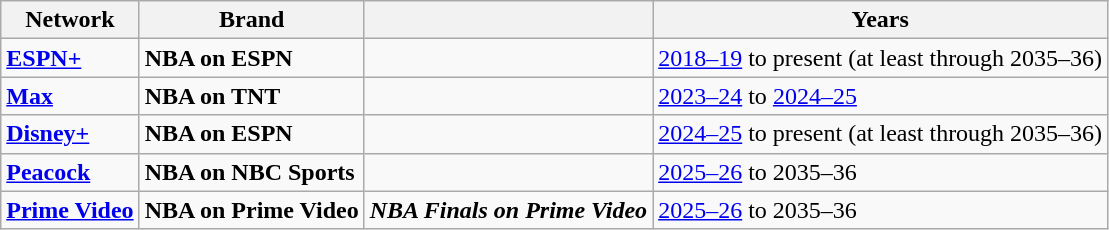<table class="wikitable">
<tr>
<th>Network</th>
<th>Brand</th>
<th></th>
<th>Years</th>
</tr>
<tr>
<td><strong><a href='#'>ESPN+</a></strong></td>
<td><strong>NBA on ESPN</strong></td>
<td></td>
<td><a href='#'>2018–19</a> to present (at least through 2035–36)</td>
</tr>
<tr>
<td><strong><a href='#'>Max</a></strong></td>
<td><strong>NBA on TNT</strong></td>
<td></td>
<td><a href='#'>2023–24</a> to <a href='#'>2024–25</a></td>
</tr>
<tr>
<td><strong><a href='#'>Disney+</a></strong></td>
<td><strong>NBA on ESPN</strong></td>
<td></td>
<td><a href='#'>2024–25</a> to present (at least through 2035–36)</td>
</tr>
<tr>
<td><strong><a href='#'>Peacock</a></strong></td>
<td><strong>NBA on NBC Sports</strong></td>
<td></td>
<td><a href='#'>2025–26</a> to 2035–36</td>
</tr>
<tr>
<td><strong><a href='#'>Prime Video</a></strong></td>
<td><strong>NBA on Prime Video</strong></td>
<td><strong><em>NBA Finals on Prime Video</em></strong></td>
<td><a href='#'>2025–26</a> to 2035–36</td>
</tr>
</table>
